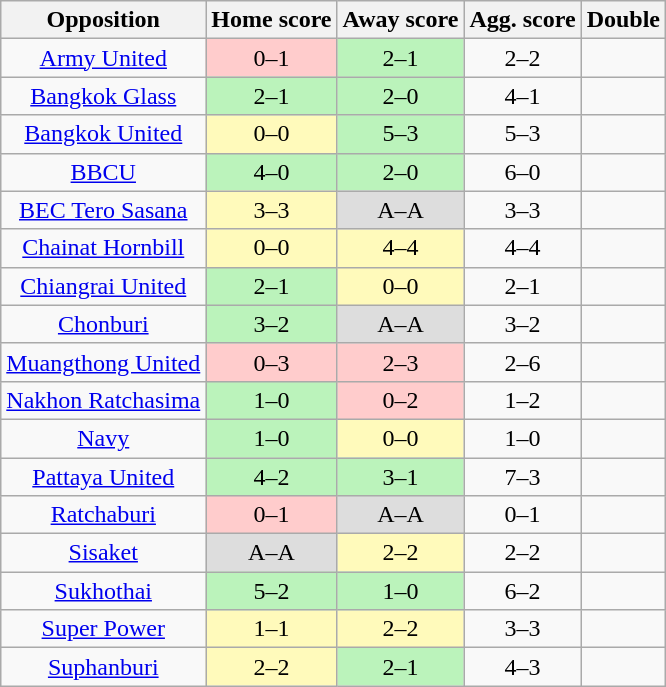<table class="wikitable" style="text-align: center;">
<tr>
<th>Opposition</th>
<th>Home score</th>
<th>Away score</th>
<th>Agg. score</th>
<th>Double</th>
</tr>
<tr>
<td><a href='#'>Army United</a></td>
<td style="background:#FFCCCC;">0–1</td>
<td style="background:#BBF3BB;">2–1</td>
<td>2–2</td>
<td></td>
</tr>
<tr>
<td><a href='#'>Bangkok Glass</a></td>
<td style="background:#BBF3BB;">2–1</td>
<td style="background:#BBF3BB;">2–0</td>
<td>4–1</td>
<td></td>
</tr>
<tr>
<td><a href='#'>Bangkok United</a></td>
<td style="background:#fffabb;">0–0</td>
<td style="background:#BBF3BB;">5–3</td>
<td>5–3</td>
<td></td>
</tr>
<tr>
<td><a href='#'>BBCU</a></td>
<td style="background:#BBF3BB;">4–0</td>
<td style="background:#BBF3BB;">2–0</td>
<td>6–0</td>
<td></td>
</tr>
<tr>
<td><a href='#'>BEC Tero Sasana</a></td>
<td style="background:#fffabb;">3–3</td>
<td style="background:#ddd;">A–A</td>
<td>3–3</td>
<td></td>
</tr>
<tr>
<td><a href='#'>Chainat Hornbill</a></td>
<td style="background:#fffabb;">0–0</td>
<td style="background:#fffabb;">4–4</td>
<td>4–4</td>
<td></td>
</tr>
<tr>
<td><a href='#'>Chiangrai United</a></td>
<td style="background:#BBF3BB;">2–1</td>
<td style="background:#fffabb;">0–0</td>
<td>2–1</td>
<td></td>
</tr>
<tr>
<td><a href='#'>Chonburi</a></td>
<td style="background:#BBF3BB;">3–2</td>
<td style="background:#ddd;">A–A</td>
<td>3–2</td>
<td></td>
</tr>
<tr>
<td><a href='#'>Muangthong United</a></td>
<td style="background:#FFCCCC;">0–3</td>
<td style="background:#FFCCCC;">2–3</td>
<td>2–6</td>
<td></td>
</tr>
<tr>
<td><a href='#'>Nakhon Ratchasima</a></td>
<td style="background:#BBF3BB;">1–0</td>
<td style="background:#FFCCCC;">0–2</td>
<td>1–2</td>
<td></td>
</tr>
<tr>
<td><a href='#'>Navy</a></td>
<td style="background:#BBF3BB;">1–0</td>
<td style="background:#fffabb;">0–0</td>
<td>1–0</td>
<td></td>
</tr>
<tr>
<td><a href='#'>Pattaya United</a></td>
<td style="background:#BBF3BB;">4–2</td>
<td style="background:#BBF3BB;">3–1</td>
<td>7–3</td>
<td></td>
</tr>
<tr>
<td><a href='#'>Ratchaburi</a></td>
<td style="background:#FFCCCC;">0–1</td>
<td style="background:#ddd;">A–A</td>
<td>0–1</td>
<td></td>
</tr>
<tr>
<td><a href='#'>Sisaket</a></td>
<td style="background:#ddd;">A–A</td>
<td style="background:#fffabb;">2–2</td>
<td>2–2</td>
<td></td>
</tr>
<tr>
<td><a href='#'>Sukhothai</a></td>
<td style="background:#BBF3BB;">5–2</td>
<td style="background:#BBF3BB;">1–0</td>
<td>6–2</td>
<td></td>
</tr>
<tr>
<td><a href='#'>Super Power</a></td>
<td style="background:#fffabb;">1–1</td>
<td style="background:#fffabb;">2–2</td>
<td>3–3</td>
<td></td>
</tr>
<tr>
<td><a href='#'>Suphanburi</a></td>
<td style="background:#fffabb;">2–2</td>
<td style="background:#BBF3BB;">2–1</td>
<td>4–3</td>
<td></td>
</tr>
</table>
